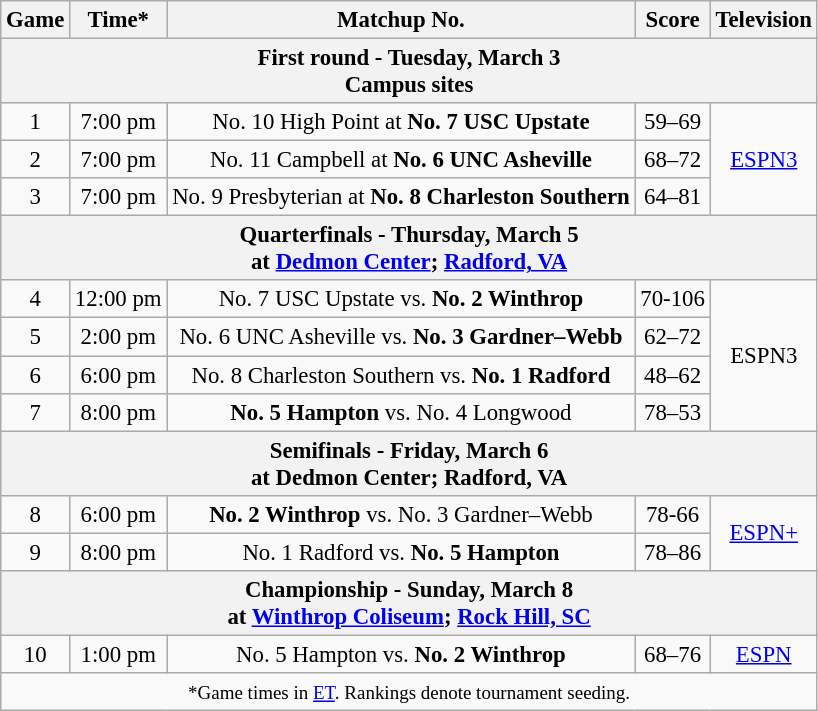<table class="wikitable" style="font-size: 95%;text-align:center">
<tr>
<th>Game</th>
<th>Time*</th>
<th>Matchup No.</th>
<th>Score</th>
<th>Television</th>
</tr>
<tr>
<th colspan=5>First round - Tuesday, March 3<br>Campus sites</th>
</tr>
<tr>
<td align=center>1</td>
<td>7:00 pm</td>
<td>No. 10 High Point at <strong>No. 7 USC Upstate</strong></td>
<td>59–69</td>
<td rowspan=3><a href='#'>ESPN3</a></td>
</tr>
<tr>
<td align=center>2</td>
<td>7:00 pm</td>
<td>No. 11 Campbell at <strong>No. 6 UNC Asheville</strong></td>
<td>68–72</td>
</tr>
<tr>
<td align=center>3</td>
<td>7:00 pm</td>
<td>No. 9 Presbyterian at <strong>No. 8 Charleston Southern</strong></td>
<td>64–81</td>
</tr>
<tr>
<th colspan=5>Quarterfinals - Thursday, March 5<br>at <a href='#'>Dedmon Center</a>; <a href='#'>Radford, VA</a></th>
</tr>
<tr>
<td align=center>4</td>
<td>12:00 pm</td>
<td>No. 7 USC Upstate  vs. <strong>No. 2 Winthrop</strong></td>
<td>70-106</td>
<td rowspan=4>ESPN3</td>
</tr>
<tr>
<td align=center>5</td>
<td>2:00 pm</td>
<td>No. 6 UNC Asheville vs. <strong>No. 3 Gardner–Webb</strong></td>
<td>62–72</td>
</tr>
<tr>
<td align=center>6</td>
<td>6:00 pm</td>
<td>No. 8 Charleston Southern vs. <strong>No. 1 Radford</strong></td>
<td>48–62</td>
</tr>
<tr>
<td align=center>7</td>
<td>8:00 pm</td>
<td><strong>No. 5 Hampton</strong> vs. No. 4 Longwood</td>
<td>78–53</td>
</tr>
<tr>
<th colspan=5>Semifinals - Friday, March 6<br>at Dedmon Center; Radford, VA</th>
</tr>
<tr>
<td align=center>8</td>
<td>6:00 pm</td>
<td><strong>No. 2 Winthrop</strong> vs. No. 3 Gardner–Webb</td>
<td>78-66</td>
<td rowspan=2><a href='#'>ESPN+</a></td>
</tr>
<tr>
<td align=center>9</td>
<td>8:00 pm</td>
<td>No. 1 Radford vs. <strong>No. 5 Hampton</strong></td>
<td>78–86</td>
</tr>
<tr>
<th colspan=5>Championship - Sunday, March 8<br>at <a href='#'>Winthrop Coliseum</a>; <a href='#'>Rock Hill, SC</a></th>
</tr>
<tr>
<td align=center>10</td>
<td>1:00 pm</td>
<td>No. 5 Hampton vs. <strong>No. 2 Winthrop</strong></td>
<td>68–76</td>
<td><a href='#'>ESPN</a></td>
</tr>
<tr>
<td colspan=5><small>*Game times in <a href='#'>ET</a>. Rankings denote tournament seeding.</small></td>
</tr>
</table>
